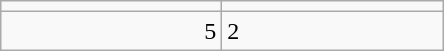<table class="wikitable">
<tr>
<td align=center width=140></td>
<td align=center width=140></td>
</tr>
<tr>
<td align=right>5</td>
<td>2</td>
</tr>
</table>
